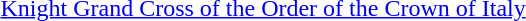<table>
<tr>
<td rowspan=2 style="width:60px; vertical-align:top;"></td>
<td><a href='#'>Knight Grand Cross of the Order of the Crown of Italy</a></td>
</tr>
<tr>
<td></td>
</tr>
</table>
